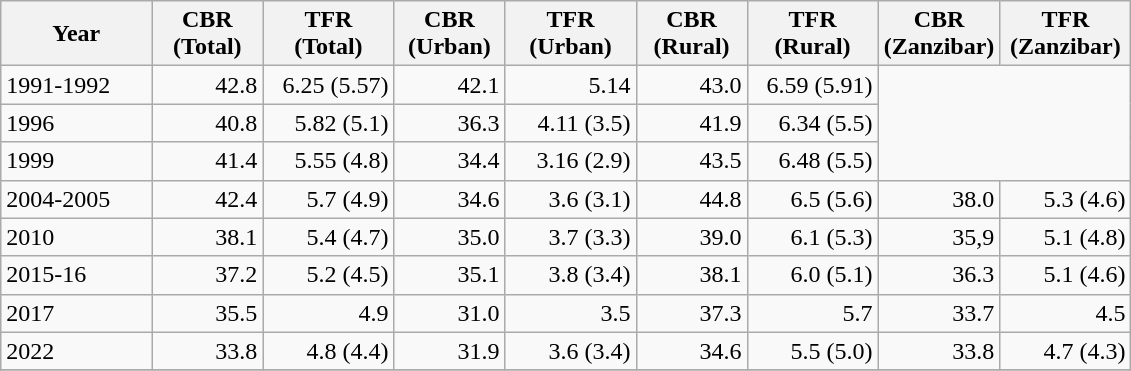<table class="wikitable">
<tr>
<th style="width:70pt;">Year</th>
<th style="width:50pt;">CBR (Total)</th>
<th style="width:60pt;">TFR (Total)</th>
<th style="width:50pt;">CBR (Urban)</th>
<th style="width:60pt;">TFR (Urban)</th>
<th style="width:50pt;">CBR (Rural)</th>
<th style="width:60pt;">TFR (Rural)</th>
<th style="width:50pt;">CBR (Zanzibar)</th>
<th style="width:60pt;">TFR (Zanzibar)</th>
</tr>
<tr>
<td>1991-1992</td>
<td style="text-align:right;">42.8</td>
<td style="text-align:right;">6.25 (5.57)</td>
<td style="text-align:right;">42.1</td>
<td style="text-align:right;">5.14</td>
<td style="text-align:right;">43.0</td>
<td style="text-align:right;">6.59 (5.91)</td>
</tr>
<tr>
<td>1996</td>
<td style="text-align:right;">40.8</td>
<td style="text-align:right;">5.82 (5.1)</td>
<td style="text-align:right;">36.3</td>
<td style="text-align:right;">4.11 (3.5)</td>
<td style="text-align:right;">41.9</td>
<td style="text-align:right;">6.34 (5.5)</td>
</tr>
<tr>
<td>1999</td>
<td style="text-align:right;">41.4</td>
<td style="text-align:right;">5.55 (4.8)</td>
<td style="text-align:right;">34.4</td>
<td style="text-align:right;">3.16 (2.9)</td>
<td style="text-align:right;">43.5</td>
<td style="text-align:right;">6.48 (5.5)</td>
</tr>
<tr>
<td>2004-2005</td>
<td style="text-align:right;">42.4</td>
<td style="text-align:right;">5.7 (4.9)</td>
<td style="text-align:right;">34.6</td>
<td style="text-align:right;">3.6 (3.1)</td>
<td style="text-align:right;">44.8</td>
<td style="text-align:right;">6.5 (5.6)</td>
<td style="text-align:right;">38.0</td>
<td style="text-align:right;">5.3 (4.6)</td>
</tr>
<tr>
<td>2010</td>
<td style="text-align:right;">38.1</td>
<td style="text-align:right;">5.4 (4.7)</td>
<td style="text-align:right;">35.0</td>
<td style="text-align:right;">3.7 (3.3)</td>
<td style="text-align:right;">39.0</td>
<td style="text-align:right;">6.1 (5.3)</td>
<td style="text-align:right;">35,9</td>
<td style="text-align:right;">5.1 (4.8)</td>
</tr>
<tr>
<td>2015-16</td>
<td style="text-align:right;">37.2</td>
<td style="text-align:right;">5.2 (4.5)</td>
<td style="text-align:right;">35.1</td>
<td style="text-align:right;">3.8 (3.4)</td>
<td style="text-align:right;">38.1</td>
<td style="text-align:right;">6.0 (5.1)</td>
<td style="text-align:right;">36.3</td>
<td style="text-align:right;">5.1 (4.6)</td>
</tr>
<tr>
<td>2017</td>
<td style="text-align:right;">35.5</td>
<td style="text-align:right;">4.9</td>
<td style="text-align:right;">31.0</td>
<td style="text-align:right;">3.5</td>
<td style="text-align:right;">37.3</td>
<td style="text-align:right;">5.7</td>
<td style="text-align:right;">33.7</td>
<td style="text-align:right;">4.5</td>
</tr>
<tr>
<td>2022</td>
<td style="text-align:right;">33.8</td>
<td style="text-align:right;">4.8 (4.4)</td>
<td style="text-align:right;">31.9</td>
<td style="text-align:right;">3.6 (3.4)</td>
<td style="text-align:right;">34.6</td>
<td style="text-align:right;">5.5 (5.0)</td>
<td style="text-align:right;">33.8</td>
<td style="text-align:right;">4.7 (4.3)</td>
</tr>
<tr>
</tr>
</table>
